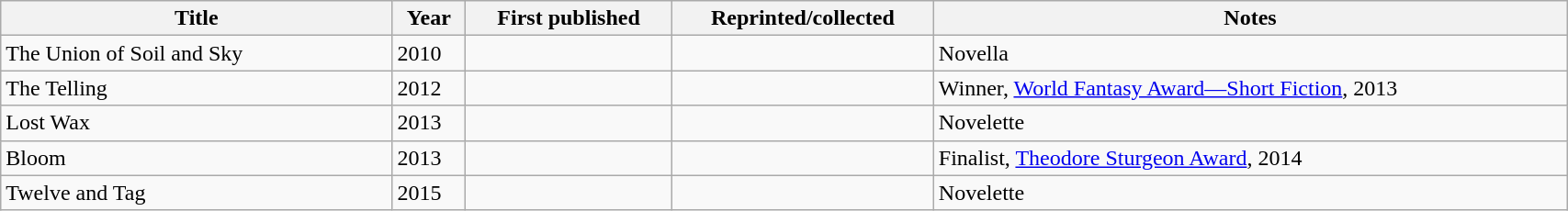<table class='wikitable sortable' width='90%'>
<tr>
<th width=25%>Title</th>
<th>Year</th>
<th>First published</th>
<th>Reprinted/collected</th>
<th>Notes</th>
</tr>
<tr>
<td>The Union of Soil and Sky</td>
<td>2010</td>
<td></td>
<td></td>
<td>Novella</td>
</tr>
<tr>
<td>The Telling</td>
<td>2012</td>
<td></td>
<td></td>
<td>Winner, <a href='#'>World Fantasy Award—Short Fiction</a>, 2013</td>
</tr>
<tr>
<td>Lost Wax</td>
<td>2013</td>
<td></td>
<td></td>
<td>Novelette</td>
</tr>
<tr>
<td>Bloom</td>
<td>2013</td>
<td></td>
<td></td>
<td>Finalist, <a href='#'>Theodore Sturgeon Award</a>, 2014</td>
</tr>
<tr>
<td>Twelve and Tag</td>
<td>2015</td>
<td></td>
<td></td>
<td>Novelette</td>
</tr>
</table>
